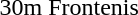<table>
<tr>
<td>30m Frontenis<br></td>
<td></td>
<td></td>
<td></td>
</tr>
</table>
